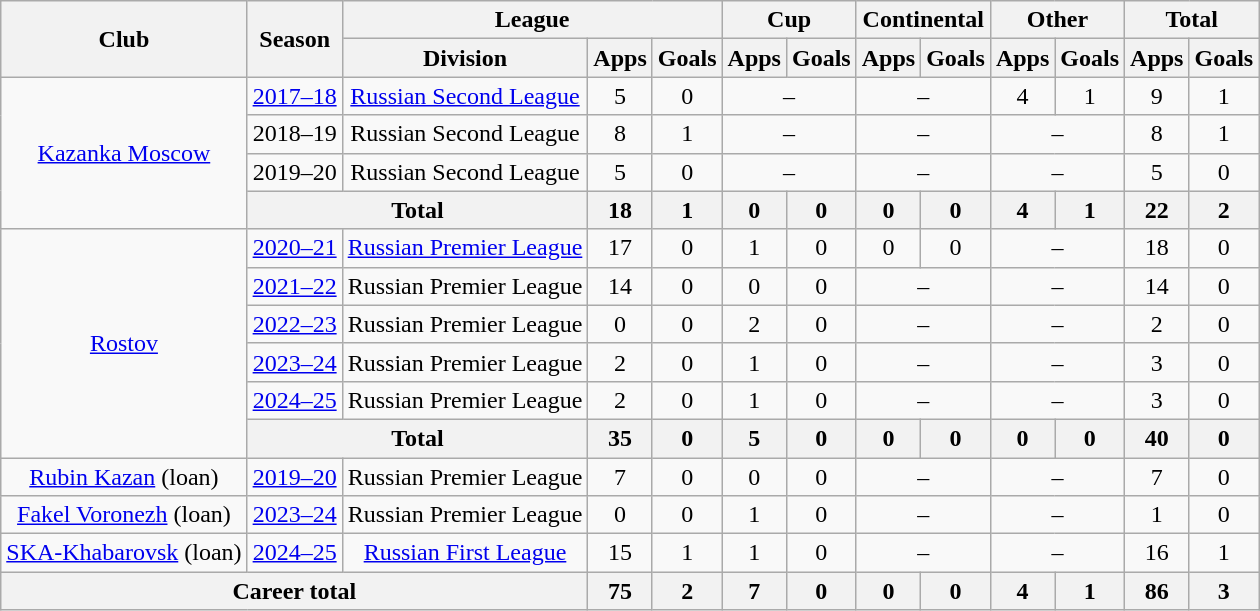<table class="wikitable" style="text-align: center;">
<tr>
<th rowspan=2>Club</th>
<th rowspan=2>Season</th>
<th colspan=3>League</th>
<th colspan=2>Cup</th>
<th colspan=2>Continental</th>
<th colspan=2>Other</th>
<th colspan=2>Total</th>
</tr>
<tr>
<th>Division</th>
<th>Apps</th>
<th>Goals</th>
<th>Apps</th>
<th>Goals</th>
<th>Apps</th>
<th>Goals</th>
<th>Apps</th>
<th>Goals</th>
<th>Apps</th>
<th>Goals</th>
</tr>
<tr>
<td rowspan="4"><a href='#'>Kazanka Moscow</a></td>
<td><a href='#'>2017–18</a></td>
<td><a href='#'>Russian Second League</a></td>
<td>5</td>
<td>0</td>
<td colspan=2>–</td>
<td colspan=2>–</td>
<td>4</td>
<td>1</td>
<td>9</td>
<td>1</td>
</tr>
<tr>
<td>2018–19</td>
<td>Russian Second League</td>
<td>8</td>
<td>1</td>
<td colspan=2>–</td>
<td colspan=2>–</td>
<td colspan=2>–</td>
<td>8</td>
<td>1</td>
</tr>
<tr>
<td>2019–20</td>
<td>Russian Second League</td>
<td>5</td>
<td>0</td>
<td colspan=2>–</td>
<td colspan=2>–</td>
<td colspan=2>–</td>
<td>5</td>
<td>0</td>
</tr>
<tr>
<th colspan=2>Total</th>
<th>18</th>
<th>1</th>
<th>0</th>
<th>0</th>
<th>0</th>
<th>0</th>
<th>4</th>
<th>1</th>
<th>22</th>
<th>2</th>
</tr>
<tr>
<td rowspan="6"><a href='#'>Rostov</a></td>
<td><a href='#'>2020–21</a></td>
<td><a href='#'>Russian Premier League</a></td>
<td>17</td>
<td>0</td>
<td>1</td>
<td>0</td>
<td>0</td>
<td>0</td>
<td colspan=2>–</td>
<td>18</td>
<td>0</td>
</tr>
<tr>
<td><a href='#'>2021–22</a></td>
<td>Russian Premier League</td>
<td>14</td>
<td>0</td>
<td>0</td>
<td>0</td>
<td colspan=2>–</td>
<td colspan=2>–</td>
<td>14</td>
<td>0</td>
</tr>
<tr>
<td><a href='#'>2022–23</a></td>
<td>Russian Premier League</td>
<td>0</td>
<td>0</td>
<td>2</td>
<td>0</td>
<td colspan=2>–</td>
<td colspan=2>–</td>
<td>2</td>
<td>0</td>
</tr>
<tr>
<td><a href='#'>2023–24</a></td>
<td>Russian Premier League</td>
<td>2</td>
<td>0</td>
<td>1</td>
<td>0</td>
<td colspan=2>–</td>
<td colspan=2>–</td>
<td>3</td>
<td>0</td>
</tr>
<tr>
<td><a href='#'>2024–25</a></td>
<td>Russian Premier League</td>
<td>2</td>
<td>0</td>
<td>1</td>
<td>0</td>
<td colspan=2>–</td>
<td colspan=2>–</td>
<td>3</td>
<td>0</td>
</tr>
<tr>
<th colspan=2>Total</th>
<th>35</th>
<th>0</th>
<th>5</th>
<th>0</th>
<th>0</th>
<th>0</th>
<th>0</th>
<th>0</th>
<th>40</th>
<th>0</th>
</tr>
<tr>
<td><a href='#'>Rubin Kazan</a> (loan)</td>
<td><a href='#'>2019–20</a></td>
<td>Russian Premier League</td>
<td>7</td>
<td>0</td>
<td>0</td>
<td>0</td>
<td colspan=2>–</td>
<td colspan=2>–</td>
<td>7</td>
<td>0</td>
</tr>
<tr>
<td><a href='#'>Fakel Voronezh</a> (loan)</td>
<td><a href='#'>2023–24</a></td>
<td>Russian Premier League</td>
<td>0</td>
<td>0</td>
<td>1</td>
<td>0</td>
<td colspan=2>–</td>
<td colspan=2>–</td>
<td>1</td>
<td>0</td>
</tr>
<tr>
<td><a href='#'>SKA-Khabarovsk</a> (loan)</td>
<td><a href='#'>2024–25</a></td>
<td><a href='#'>Russian First League</a></td>
<td>15</td>
<td>1</td>
<td>1</td>
<td>0</td>
<td colspan=2>–</td>
<td colspan=2>–</td>
<td>16</td>
<td>1</td>
</tr>
<tr>
<th colspan=3>Career total</th>
<th>75</th>
<th>2</th>
<th>7</th>
<th>0</th>
<th>0</th>
<th>0</th>
<th>4</th>
<th>1</th>
<th>86</th>
<th>3</th>
</tr>
</table>
